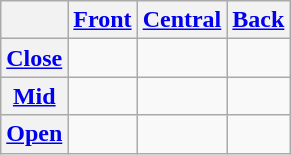<table class="wikitable" style="text-align:center">
<tr>
<th></th>
<th><a href='#'>Front</a></th>
<th><a href='#'>Central</a></th>
<th><a href='#'>Back</a></th>
</tr>
<tr>
<th><a href='#'>Close</a></th>
<td></td>
<td></td>
<td></td>
</tr>
<tr>
<th><a href='#'>Mid</a></th>
<td></td>
<td></td>
<td></td>
</tr>
<tr>
<th><a href='#'>Open</a></th>
<td></td>
<td></td>
<td></td>
</tr>
</table>
